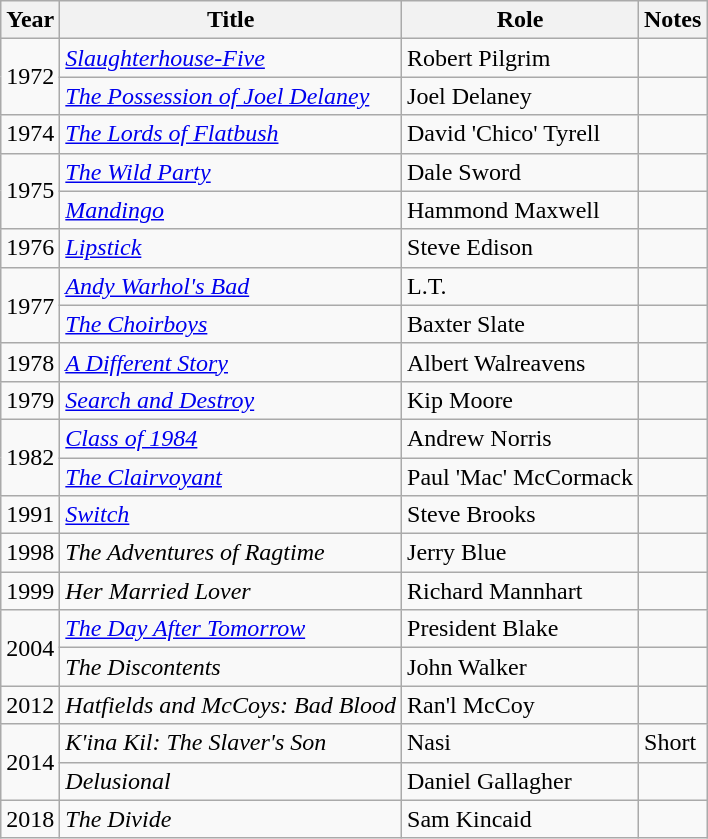<table class="wikitable sortable">
<tr>
<th>Year</th>
<th>Title</th>
<th>Role</th>
<th class="unsortable">Notes</th>
</tr>
<tr>
<td rowspan=2>1972</td>
<td><em><a href='#'>Slaughterhouse-Five</a></em></td>
<td>Robert Pilgrim</td>
<td></td>
</tr>
<tr>
<td><em><a href='#'>The Possession of Joel Delaney</a></em></td>
<td>Joel Delaney</td>
<td></td>
</tr>
<tr>
<td>1974</td>
<td><em><a href='#'>The Lords of Flatbush</a></em></td>
<td>David 'Chico' Tyrell</td>
<td></td>
</tr>
<tr>
<td rowspan=2>1975</td>
<td><em><a href='#'>The Wild Party</a></em></td>
<td>Dale Sword</td>
<td></td>
</tr>
<tr>
<td><em><a href='#'>Mandingo</a></em></td>
<td>Hammond Maxwell</td>
<td></td>
</tr>
<tr>
<td>1976</td>
<td><em><a href='#'>Lipstick</a></em></td>
<td>Steve Edison</td>
<td></td>
</tr>
<tr>
<td rowspan=2>1977</td>
<td><em><a href='#'>Andy Warhol's Bad</a></em></td>
<td>L.T.</td>
<td></td>
</tr>
<tr>
<td><em><a href='#'>The Choirboys</a></em></td>
<td>Baxter Slate</td>
<td></td>
</tr>
<tr>
<td>1978</td>
<td><em><a href='#'>A Different Story</a></em></td>
<td>Albert Walreavens</td>
<td></td>
</tr>
<tr>
<td>1979</td>
<td><em><a href='#'>Search and Destroy</a></em></td>
<td>Kip Moore</td>
<td></td>
</tr>
<tr>
<td rowspan=2>1982</td>
<td><em><a href='#'>Class of 1984</a></em></td>
<td>Andrew Norris</td>
<td></td>
</tr>
<tr>
<td><em><a href='#'>The Clairvoyant</a></em></td>
<td>Paul 'Mac' McCormack</td>
<td></td>
</tr>
<tr>
<td>1991</td>
<td><em><a href='#'>Switch</a></em></td>
<td>Steve Brooks</td>
<td></td>
</tr>
<tr>
<td>1998</td>
<td><em>The Adventures of Ragtime</em></td>
<td>Jerry Blue</td>
<td></td>
</tr>
<tr>
<td>1999</td>
<td><em>Her Married Lover</em></td>
<td>Richard Mannhart</td>
<td></td>
</tr>
<tr>
<td rowspan=2>2004</td>
<td><em><a href='#'>The Day After Tomorrow</a></em></td>
<td>President Blake</td>
<td></td>
</tr>
<tr>
<td><em>The Discontents</em></td>
<td>John Walker</td>
<td></td>
</tr>
<tr>
<td>2012</td>
<td><em>Hatfields and McCoys: Bad Blood</em></td>
<td>Ran'l McCoy</td>
<td></td>
</tr>
<tr>
<td rowspan=2>2014</td>
<td><em>K'ina Kil: The Slaver's Son</em></td>
<td>Nasi</td>
<td>Short</td>
</tr>
<tr>
<td><em>Delusional</em></td>
<td>Daniel Gallagher</td>
<td></td>
</tr>
<tr>
<td>2018</td>
<td><em>The Divide</em></td>
<td>Sam Kincaid</td>
<td></td>
</tr>
</table>
